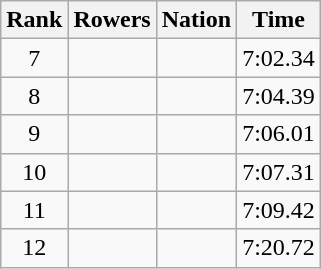<table class="wikitable sortable" style="text-align:center">
<tr>
<th>Rank</th>
<th>Rowers</th>
<th>Nation</th>
<th>Time</th>
</tr>
<tr>
<td>7</td>
<td align=left data-sort-value="Bermúdez, José Manuel"></td>
<td align=left></td>
<td>7:02.34</td>
</tr>
<tr>
<td>8</td>
<td align=left data-sort-value="Radev, Vasil"></td>
<td align=left></td>
<td>7:04.39</td>
</tr>
<tr>
<td>9</td>
<td align=left data-sort-value="Fusaro, Roberto"></td>
<td align=left></td>
<td>7:06.01</td>
</tr>
<tr>
<td>10</td>
<td align=left data-sort-value="Ford, Bruce"></td>
<td align=left></td>
<td>7:07.31</td>
</tr>
<tr>
<td>11</td>
<td align=left data-sort-value="Sætersdal, Per"></td>
<td align=left></td>
<td>7:09.42</td>
</tr>
<tr>
<td>12</td>
<td align=left data-sort-value="Karppinen, Reima"></td>
<td align=left></td>
<td>7:20.72</td>
</tr>
</table>
